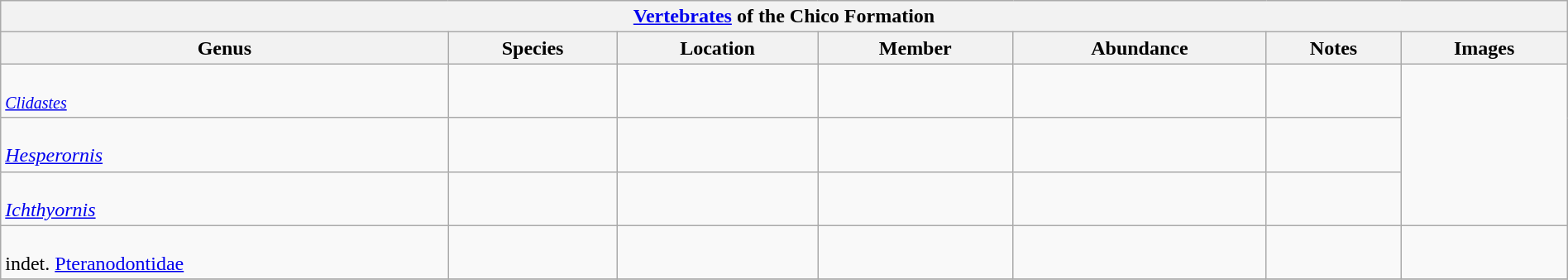<table class="wikitable" align="center" width="100%">
<tr>
<th colspan="7" align="center"><strong><a href='#'>Vertebrates</a> of the Chico Formation</strong></th>
</tr>
<tr>
<th>Genus</th>
<th>Species</th>
<th>Location</th>
<th>Member</th>
<th>Abundance</th>
<th>Notes</th>
<th>Images</th>
</tr>
<tr>
<td><br><small><em><a href='#'>Clidastes</a></em></small></td>
<td></td>
<td></td>
<td></td>
<td></td>
<td></td>
<td rowspan="3"><br></td>
</tr>
<tr>
<td><br><em><a href='#'>Hesperornis</a></em></td>
<td></td>
<td></td>
<td></td>
<td></td>
<td></td>
</tr>
<tr>
<td><br><em><a href='#'>Ichthyornis</a></em></td>
<td></td>
<td></td>
<td></td>
<td></td>
<td></td>
</tr>
<tr>
<td><br>indet. <a href='#'>Pteranodontidae</a></td>
<td></td>
<td></td>
<td></td>
<td></td>
<td></td>
<td></td>
</tr>
<tr>
</tr>
</table>
